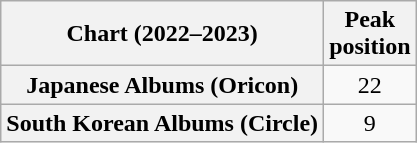<table class="wikitable sortable plainrowheaders" style="text-align:center">
<tr>
<th scope="col">Chart (2022–2023)</th>
<th scope="col">Peak<br>position</th>
</tr>
<tr>
<th scope="row">Japanese Albums (Oricon)</th>
<td>22</td>
</tr>
<tr>
<th scope="row">South Korean Albums (Circle)</th>
<td>9</td>
</tr>
</table>
